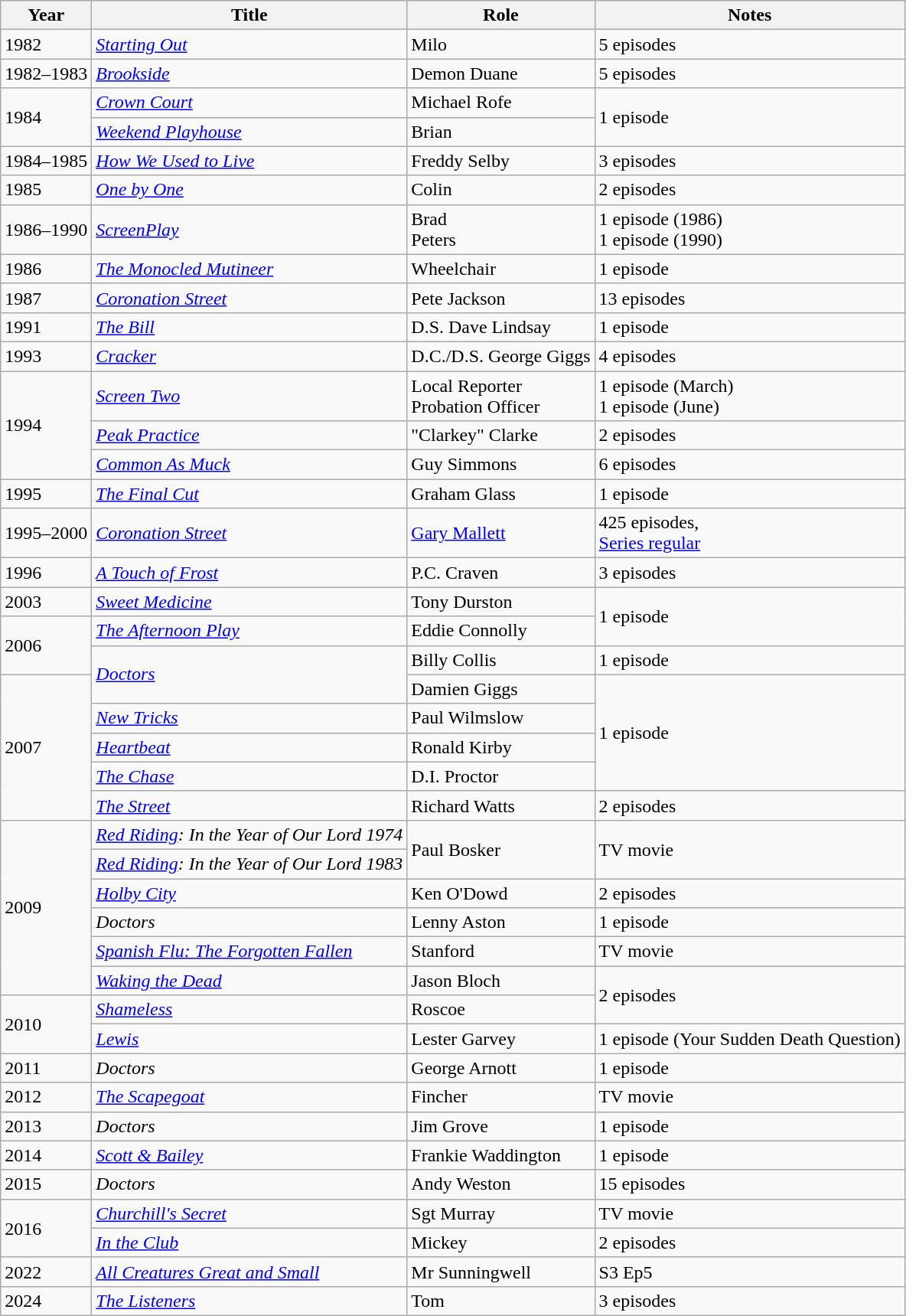<table class="wikitable sortable">
<tr>
<th>Year</th>
<th>Title</th>
<th>Role</th>
<th>Notes</th>
</tr>
<tr>
<td>1982</td>
<td><em><a href='#'>Starting Out</a></em></td>
<td>Milo</td>
<td>5 episodes</td>
</tr>
<tr>
<td>1982–1983</td>
<td><em><a href='#'>Brookside</a></em></td>
<td>Demon Duane</td>
<td>5 episodes</td>
</tr>
<tr>
<td rowspan="2">1984</td>
<td><em><a href='#'>Crown Court</a></em></td>
<td>Michael Rofe</td>
<td rowspan="2">1 episode</td>
</tr>
<tr>
<td><em><a href='#'>Weekend Playhouse</a></em></td>
<td>Brian</td>
</tr>
<tr>
<td>1984–1985</td>
<td><em><a href='#'>How We Used to Live</a></em></td>
<td>Freddy Selby</td>
<td>3 episodes</td>
</tr>
<tr>
<td>1985</td>
<td><em><a href='#'>One by One</a></em></td>
<td>Colin</td>
<td>2 episodes</td>
</tr>
<tr>
<td>1986–1990</td>
<td><em><a href='#'>ScreenPlay</a></em></td>
<td>Brad<br>Peters</td>
<td>1 episode (1986)<br>1 episode (1990)</td>
</tr>
<tr>
<td>1986</td>
<td><em><a href='#'>The Monocled Mutineer</a></em></td>
<td>Wheelchair</td>
<td>1 episode</td>
</tr>
<tr>
<td>1987</td>
<td><em><a href='#'>Coronation Street</a></em></td>
<td>Pete Jackson</td>
<td>13 episodes</td>
</tr>
<tr>
<td>1991</td>
<td><em><a href='#'>The Bill</a></em></td>
<td>D.S. Dave Lindsay</td>
<td>1 episode</td>
</tr>
<tr>
<td>1993</td>
<td><em><a href='#'>Cracker</a></em></td>
<td>D.C./D.S. George Giggs</td>
<td>4 episodes</td>
</tr>
<tr>
<td rowspan="3">1994</td>
<td><em><a href='#'>Screen Two</a></em></td>
<td>Local Reporter<br>Probation Officer</td>
<td>1 episode (March)<br>1 episode (June)</td>
</tr>
<tr>
<td><em><a href='#'>Peak Practice</a></em></td>
<td>"Clarkey" Clarke</td>
<td>2 episodes</td>
</tr>
<tr>
<td><em><a href='#'>Common As Muck</a></em></td>
<td>Guy Simmons</td>
<td>6 episodes</td>
</tr>
<tr>
<td>1995</td>
<td><em><a href='#'>The Final Cut</a></em></td>
<td>Graham Glass</td>
<td>1 episode</td>
</tr>
<tr>
<td>1995–2000</td>
<td><em><a href='#'>Coronation Street</a></em></td>
<td><a href='#'>Gary Mallett</a></td>
<td>425 episodes, <br> <a href='#'>Series regular</a></td>
</tr>
<tr>
<td>1996</td>
<td><em><a href='#'>A Touch of Frost</a></em></td>
<td>P.C. Craven</td>
<td>3 episodes</td>
</tr>
<tr>
<td>2003</td>
<td><em><a href='#'>Sweet Medicine</a></em></td>
<td>Tony Durston</td>
<td rowspan="2">1 episode</td>
</tr>
<tr>
<td rowspan="2">2006</td>
<td><em><a href='#'>The Afternoon Play</a></em></td>
<td>Eddie Connolly</td>
</tr>
<tr>
<td rowspan="2"><em><a href='#'>Doctors</a></em></td>
<td>Billy Collis</td>
<td>1 episode</td>
</tr>
<tr>
<td rowspan="5">2007</td>
<td>Damien Giggs</td>
<td rowspan="4">1 episode</td>
</tr>
<tr>
<td><em><a href='#'>New Tricks</a></em></td>
<td>Paul Wilmslow</td>
</tr>
<tr>
<td><em><a href='#'>Heartbeat</a></em></td>
<td>Ronald Kirby</td>
</tr>
<tr>
<td><em><a href='#'>The Chase</a></em></td>
<td>D.I. Proctor</td>
</tr>
<tr>
<td><em><a href='#'>The Street</a></em></td>
<td>Richard Watts</td>
<td>2 episodes</td>
</tr>
<tr>
<td rowspan="6">2009</td>
<td><em><a href='#'>Red Riding</a>: In the Year of Our Lord 1974</em></td>
<td rowspan="2">Paul Bosker</td>
<td rowspan="2">TV movie</td>
</tr>
<tr>
<td><em><a href='#'>Red Riding</a>: In the Year of Our Lord 1983</em></td>
</tr>
<tr>
<td><em><a href='#'>Holby City</a></em></td>
<td>Ken O'Dowd</td>
<td>2 episodes</td>
</tr>
<tr>
<td><em>Doctors</em></td>
<td>Lenny Aston</td>
<td>1 episode</td>
</tr>
<tr>
<td><em><a href='#'>Spanish Flu: The Forgotten Fallen</a></em></td>
<td>Stanford</td>
<td>TV movie</td>
</tr>
<tr>
<td><em><a href='#'>Waking the Dead</a></em></td>
<td>Jason Bloch</td>
<td rowspan="2">2 episodes</td>
</tr>
<tr>
<td rowspan="2">2010</td>
<td><em><a href='#'>Shameless</a></em></td>
<td>Roscoe</td>
</tr>
<tr>
<td><em><a href='#'>Lewis</a></em></td>
<td>Lester Garvey</td>
<td>1 episode (Your Sudden Death Question)</td>
</tr>
<tr>
<td>2011</td>
<td><em>Doctors</em></td>
<td>George Arnott</td>
<td>1 episode</td>
</tr>
<tr>
<td>2012</td>
<td><em><a href='#'>The Scapegoat</a></em></td>
<td>Fincher</td>
<td>TV movie</td>
</tr>
<tr>
<td>2013</td>
<td><em>Doctors</em></td>
<td>Jim Grove</td>
<td>1 episode</td>
</tr>
<tr>
<td>2014</td>
<td><em><a href='#'>Scott & Bailey</a></em></td>
<td>Frankie Waddington</td>
<td>1 episode</td>
</tr>
<tr>
<td>2015</td>
<td><em>Doctors</em></td>
<td>Andy Weston</td>
<td>15 episodes</td>
</tr>
<tr>
<td rowspan="2">2016</td>
<td><em><a href='#'>Churchill's Secret</a></em></td>
<td>Sgt Murray</td>
<td>TV movie</td>
</tr>
<tr>
<td><em><a href='#'>In the Club</a></em></td>
<td>Mickey</td>
<td>2 episodes</td>
</tr>
<tr>
<td>2022</td>
<td><em><a href='#'>All Creatures Great and Small</a></em></td>
<td>Mr Sunningwell</td>
<td>S3 Ep5</td>
</tr>
<tr>
<td>2024</td>
<td><em><a href='#'>The Listeners</a></em></td>
<td>Tom</td>
<td>3 episodes</td>
</tr>
</table>
